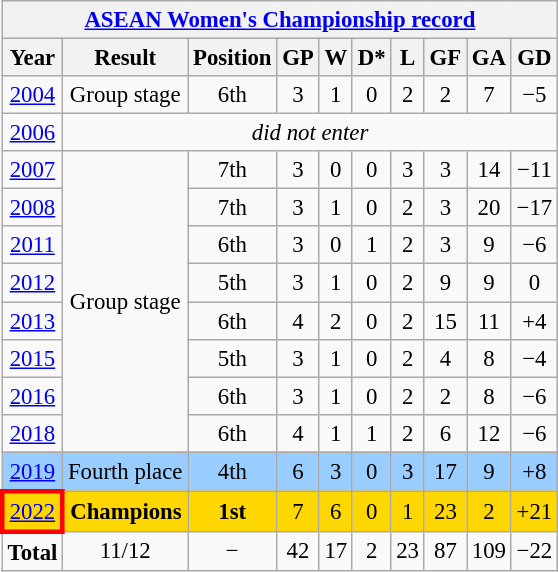<table class="wikitable" style="text-align: center; font-size:95%;">
<tr>
<th colspan="10"><a href='#'>ASEAN Women's Championship record</a></th>
</tr>
<tr>
<th>Year</th>
<th>Result</th>
<th>Position</th>
<th>GP</th>
<th>W</th>
<th>D*</th>
<th>L</th>
<th>GF</th>
<th>GA</th>
<th>GD</th>
</tr>
<tr>
<td> <a href='#'>2004</a></td>
<td>Group stage</td>
<td>6th</td>
<td>3</td>
<td>1</td>
<td>0</td>
<td>2</td>
<td>2</td>
<td>7</td>
<td>−5</td>
</tr>
<tr>
<td> <a href='#'>2006</a></td>
<td colspan=9><em>did not enter</em></td>
</tr>
<tr>
<td> <a href='#'>2007</a></td>
<td rowspan=8>Group stage</td>
<td>7th</td>
<td>3</td>
<td>0</td>
<td>0</td>
<td>3</td>
<td>3</td>
<td>14</td>
<td>−11</td>
</tr>
<tr>
<td> <a href='#'>2008</a></td>
<td>7th</td>
<td>3</td>
<td>1</td>
<td>0</td>
<td>2</td>
<td>3</td>
<td>20</td>
<td>−17</td>
</tr>
<tr>
<td> <a href='#'>2011</a></td>
<td>6th</td>
<td>3</td>
<td>0</td>
<td>1</td>
<td>2</td>
<td>3</td>
<td>9</td>
<td>−6</td>
</tr>
<tr>
<td> <a href='#'>2012</a></td>
<td>5th</td>
<td>3</td>
<td>1</td>
<td>0</td>
<td>2</td>
<td>9</td>
<td>9</td>
<td>0</td>
</tr>
<tr>
<td> <a href='#'>2013</a></td>
<td>6th</td>
<td>4</td>
<td>2</td>
<td>0</td>
<td>2</td>
<td>15</td>
<td>11</td>
<td>+4</td>
</tr>
<tr>
<td> <a href='#'>2015</a></td>
<td>5th</td>
<td>3</td>
<td>1</td>
<td>0</td>
<td>2</td>
<td>4</td>
<td>8</td>
<td>−4</td>
</tr>
<tr>
<td> <a href='#'>2016</a></td>
<td>6th</td>
<td>3</td>
<td>1</td>
<td>0</td>
<td>2</td>
<td>2</td>
<td>8</td>
<td>−6</td>
</tr>
<tr>
<td> <a href='#'>2018</a></td>
<td>6th</td>
<td>4</td>
<td>1</td>
<td>1</td>
<td>2</td>
<td>6</td>
<td>12</td>
<td>−6</td>
</tr>
<tr style="background:#9acdff;">
<td> <a href='#'>2019</a></td>
<td>Fourth place</td>
<td>4th</td>
<td>6</td>
<td>3</td>
<td>0</td>
<td>3</td>
<td>17</td>
<td>9</td>
<td>+8</td>
</tr>
<tr style="background:gold;">
<td style="border: 3px solid red"> <a href='#'>2022</a></td>
<td><strong>Champions</strong></td>
<td><strong>1st</strong></td>
<td>7</td>
<td>6</td>
<td>0</td>
<td>1</td>
<td>23</td>
<td>2</td>
<td>+21</td>
</tr>
<tr>
<td><strong>Total</strong></td>
<td>11/12</td>
<td>−</td>
<td>42</td>
<td>17</td>
<td>2</td>
<td>23</td>
<td>87</td>
<td>109</td>
<td>−22</td>
</tr>
</table>
